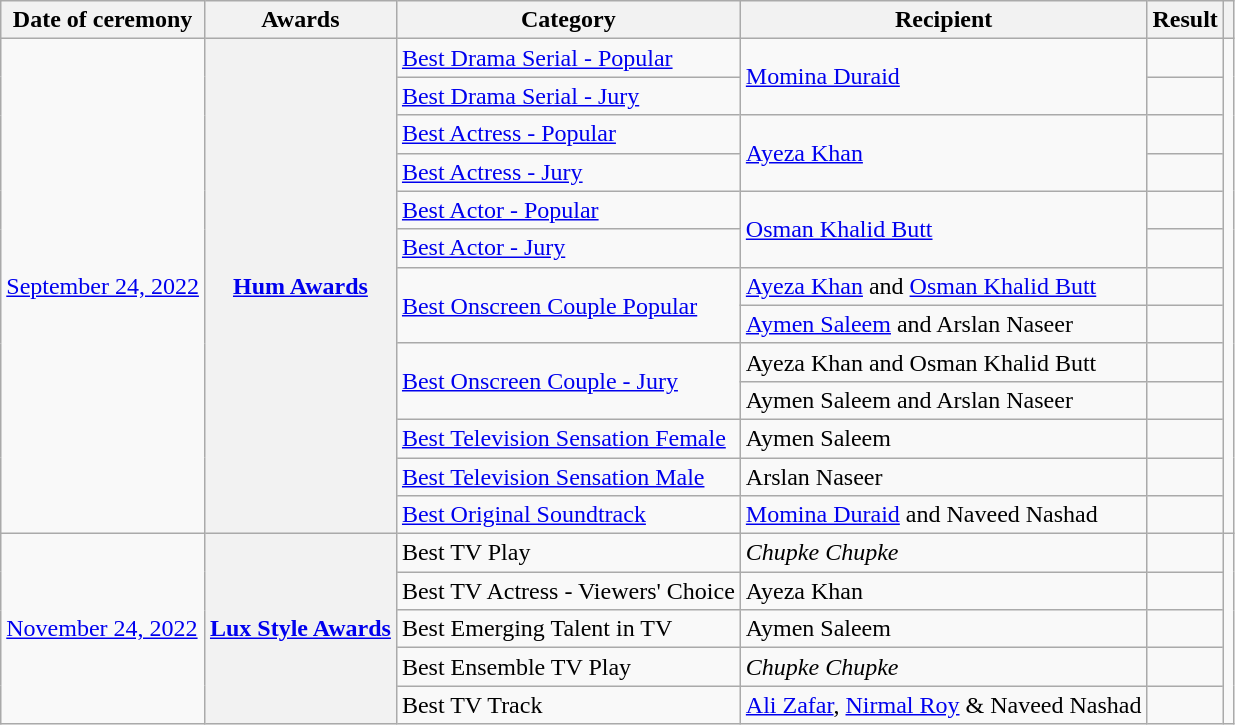<table class="wikitable plainrowheaders sortable">
<tr>
<th scope="col">Date of ceremony</th>
<th scope="col">Awards</th>
<th scope="col">Category</th>
<th scope="col">Recipient</th>
<th scope="col">Result</th>
<th scope="col" class="unsortable"></th>
</tr>
<tr>
<td rowspan="13"><a href='#'>September 24, 2022</a></td>
<th scope="row" rowspan="13"><a href='#'>Hum Awards</a></th>
<td><a href='#'>Best Drama Serial - Popular</a></td>
<td rowspan="2"><a href='#'>Momina Duraid</a></td>
<td></td>
<td rowspan="13"></td>
</tr>
<tr>
<td><a href='#'>Best Drama Serial - Jury</a></td>
<td></td>
</tr>
<tr>
<td><a href='#'>Best Actress - Popular</a></td>
<td rowspan="2"><a href='#'>Ayeza Khan</a></td>
<td></td>
</tr>
<tr>
<td><a href='#'>Best Actress - Jury</a></td>
<td></td>
</tr>
<tr>
<td><a href='#'>Best Actor - Popular</a></td>
<td rowspan="2"><a href='#'>Osman Khalid Butt</a></td>
<td></td>
</tr>
<tr>
<td><a href='#'>Best Actor - Jury</a></td>
<td></td>
</tr>
<tr>
<td rowspan="2"><a href='#'>Best Onscreen Couple Popular</a></td>
<td><a href='#'>Ayeza Khan</a> and <a href='#'>Osman Khalid Butt</a></td>
<td></td>
</tr>
<tr>
<td><a href='#'>Aymen Saleem</a> and Arslan Naseer</td>
<td></td>
</tr>
<tr>
<td rowspan="2"><a href='#'>Best Onscreen Couple - Jury</a></td>
<td>Ayeza Khan and Osman Khalid Butt</td>
<td></td>
</tr>
<tr>
<td>Aymen Saleem and Arslan Naseer</td>
<td></td>
</tr>
<tr>
<td><a href='#'>Best Television Sensation Female</a></td>
<td>Aymen Saleem</td>
<td></td>
</tr>
<tr>
<td><a href='#'>Best Television Sensation Male</a></td>
<td>Arslan Naseer</td>
<td></td>
</tr>
<tr>
<td><a href='#'>Best Original Soundtrack</a></td>
<td><a href='#'>Momina Duraid</a> and Naveed Nashad</td>
<td></td>
</tr>
<tr>
<td rowspan="5"><a href='#'>November 24, 2022</a></td>
<th scope="row" rowspan="5"><a href='#'>Lux Style Awards</a></th>
<td>Best TV Play</td>
<td><em>Chupke Chupke</em></td>
<td></td>
<td rowspan="5"></td>
</tr>
<tr>
<td>Best TV Actress - Viewers' Choice</td>
<td>Ayeza Khan</td>
<td></td>
</tr>
<tr>
<td>Best Emerging Talent in TV</td>
<td>Aymen Saleem</td>
<td></td>
</tr>
<tr>
<td>Best Ensemble TV Play</td>
<td><em>Chupke Chupke</em></td>
<td></td>
</tr>
<tr>
<td>Best TV Track</td>
<td><a href='#'>Ali Zafar</a>, <a href='#'>Nirmal Roy</a> & Naveed Nashad</td>
<td></td>
</tr>
</table>
